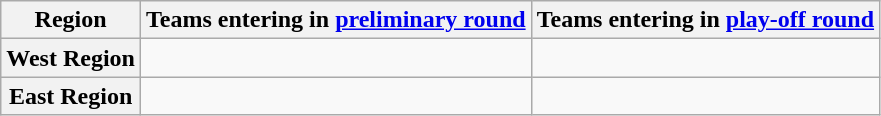<table class="wikitable">
<tr>
<th>Region</th>
<th>Teams entering in <a href='#'>preliminary round</a></th>
<th>Teams entering in <a href='#'>play-off round</a></th>
</tr>
<tr>
<th>West Region</th>
<td valign=top></td>
<td valign=top></td>
</tr>
<tr>
<th>East Region</th>
<td valign="top"></td>
<td valign=top></td>
</tr>
</table>
